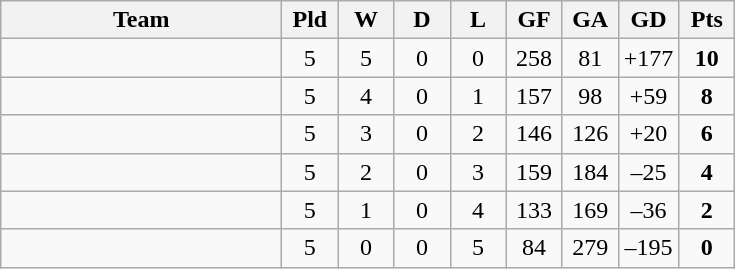<table class="wikitable" style="text-align: center;">
<tr>
<th width="180">Team</th>
<th width="30">Pld</th>
<th width="30">W</th>
<th width="30">D</th>
<th width="30">L</th>
<th width="30">GF</th>
<th width="30">GA</th>
<th width="30">GD</th>
<th width="30">Pts</th>
</tr>
<tr>
<td align="left"></td>
<td>5</td>
<td>5</td>
<td>0</td>
<td>0</td>
<td>258</td>
<td>81</td>
<td>+177</td>
<td><strong>10</strong></td>
</tr>
<tr>
<td align="left"></td>
<td>5</td>
<td>4</td>
<td>0</td>
<td>1</td>
<td>157</td>
<td>98</td>
<td>+59</td>
<td><strong>8</strong></td>
</tr>
<tr>
<td align="left"></td>
<td>5</td>
<td>3</td>
<td>0</td>
<td>2</td>
<td>146</td>
<td>126</td>
<td>+20</td>
<td><strong>6</strong></td>
</tr>
<tr>
<td align="left"></td>
<td>5</td>
<td>2</td>
<td>0</td>
<td>3</td>
<td>159</td>
<td>184</td>
<td>–25</td>
<td><strong>4</strong></td>
</tr>
<tr>
<td align="left"></td>
<td>5</td>
<td>1</td>
<td>0</td>
<td>4</td>
<td>133</td>
<td>169</td>
<td>–36</td>
<td><strong>2</strong></td>
</tr>
<tr>
<td align="left"></td>
<td>5</td>
<td>0</td>
<td>0</td>
<td>5</td>
<td>84</td>
<td>279</td>
<td>–195</td>
<td><strong>0</strong></td>
</tr>
</table>
